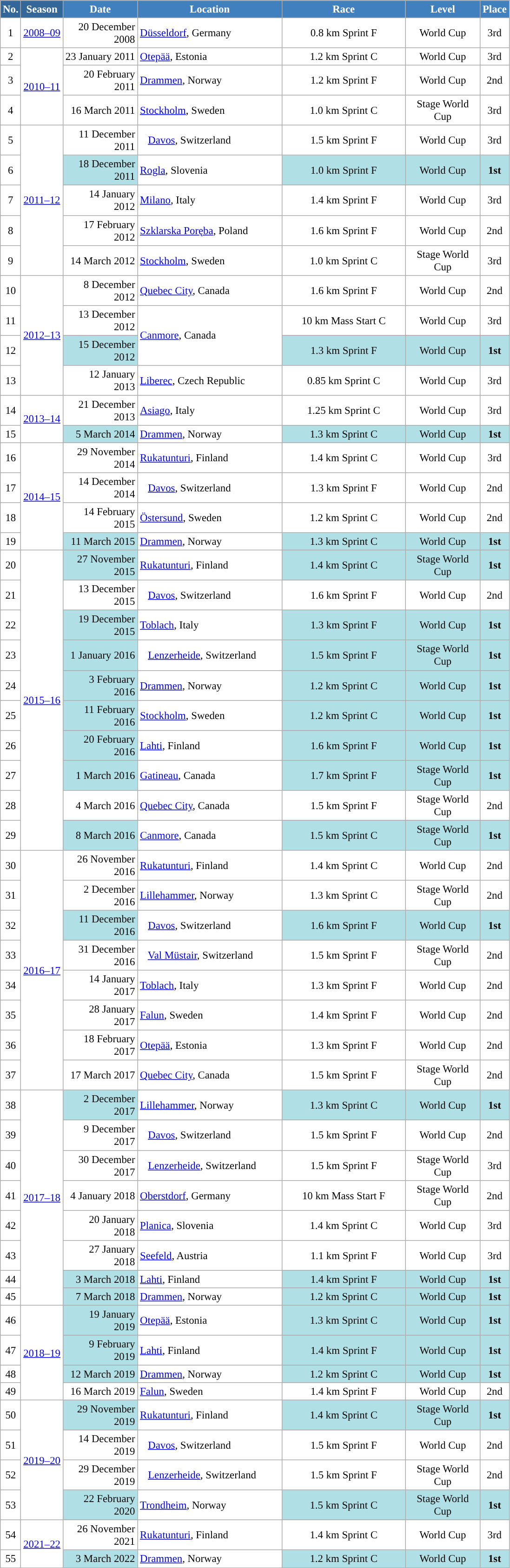<table class="wikitable sortable" style="font-size:95%; text-align:center; border:grey solid 1px; border-collapse:collapse; background:#ffffff;">
<tr style="background:#efefef;">
<th style="background-color:#369; color:white;">No.</th>
<th style="background-color:#369; color:white;">Season</th>
<th style="background-color:#4180be; color:white; width:100px;">Date</th>
<th style="background-color:#4180be; color:white; width:200px;">Location</th>
<th style="background-color:#4180be; color:white; width:170px;">Race</th>
<th style="background-color:#4180be; color:white; width:100px;">Level</th>
<th style="background-color:#4180be; color:white;">Place</th>
</tr>
<tr>
<td align=center>1</td>
<td align=center><a href='#'>2008–09</a></td>
<td align=right>20 December 2008</td>
<td align=left> <a href='#'>Düsseldorf</a>, Germany</td>
<td>0.8 km Sprint F</td>
<td>World Cup</td>
<td>3rd</td>
</tr>
<tr>
<td align=center>2</td>
<td rowspan=3 align=center><a href='#'>2010–11</a></td>
<td align=right>23 January 2011</td>
<td align=left> <a href='#'>Otepää</a>, Estonia</td>
<td>1.2 km Sprint C</td>
<td>World Cup</td>
<td>3rd</td>
</tr>
<tr>
<td align=center>3</td>
<td align=right>20 February 2011</td>
<td align=left> <a href='#'>Drammen</a>, Norway</td>
<td>1.2 km Sprint F</td>
<td>World Cup</td>
<td>2nd</td>
</tr>
<tr>
<td align=center>4</td>
<td align=right>16 March 2011</td>
<td align=left> <a href='#'>Stockholm</a>, Sweden</td>
<td>1.0 km Sprint C</td>
<td>Stage World Cup</td>
<td>3rd</td>
</tr>
<tr>
<td align=center>5</td>
<td rowspan=5 align=center><a href='#'>2011–12</a></td>
<td align=right>11 December 2011</td>
<td align=left>   <a href='#'>Davos</a>, Switzerland</td>
<td>1.5 km Sprint F</td>
<td>World Cup</td>
<td>3rd</td>
</tr>
<tr>
<td align=center>6</td>
<td bgcolor="#BOEOE6" align=right>18 December 2011</td>
<td align=left> <a href='#'>Rogla</a>, Slovenia</td>
<td bgcolor="#BOEOE6">1.0 km Sprint F</td>
<td bgcolor="#BOEOE6">World Cup</td>
<td bgcolor="#BOEOE6"><strong>1st</strong></td>
</tr>
<tr>
<td align=center>7</td>
<td align=right>14 January 2012</td>
<td align=left> <a href='#'>Milano</a>, Italy</td>
<td>1.4 km Sprint F</td>
<td>World Cup</td>
<td>3rd</td>
</tr>
<tr>
<td align=center>8</td>
<td align=right>17 February 2012</td>
<td align=left> <a href='#'>Szklarska Poręba</a>, Poland</td>
<td>1.6 km Sprint F</td>
<td>World Cup</td>
<td>2nd</td>
</tr>
<tr>
<td align=center>9</td>
<td align=right>14 March 2012</td>
<td align=left> <a href='#'>Stockholm</a>, Sweden</td>
<td>1.0 km Sprint C</td>
<td>Stage World Cup</td>
<td>3rd</td>
</tr>
<tr>
<td align=center>10</td>
<td rowspan=4 align=center><a href='#'>2012–13</a></td>
<td align=right>8 December 2012</td>
<td align=left> <a href='#'>Quebec City</a>, Canada</td>
<td>1.6 km Sprint F</td>
<td>World Cup</td>
<td>2nd</td>
</tr>
<tr>
<td align=center>11</td>
<td align=right>13 December 2012</td>
<td rowspan=2 align=left> <a href='#'>Canmore</a>, Canada</td>
<td>10 km Mass Start C</td>
<td>World Cup</td>
<td>3rd</td>
</tr>
<tr>
<td align=center>12</td>
<td bgcolor="#BOEOE6" align=right>15 December 2012</td>
<td bgcolor="#BOEOE6">1.3 km Sprint F</td>
<td bgcolor="#BOEOE6">World Cup</td>
<td bgcolor="#BOEOE6"><strong>1st</strong></td>
</tr>
<tr>
<td align=center>13</td>
<td align=right>12 January 2013</td>
<td align=left> <a href='#'>Liberec</a>, Czech Republic</td>
<td>0.85 km Sprint C</td>
<td>World Cup</td>
<td>3rd</td>
</tr>
<tr>
<td align=center>14</td>
<td rowspan=2 align=center><a href='#'>2013–14</a></td>
<td align=right>21 December 2013</td>
<td align=left> <a href='#'>Asiago</a>, Italy</td>
<td>1.25 km Sprint C</td>
<td>World Cup</td>
<td>3rd</td>
</tr>
<tr>
<td align=center>15</td>
<td bgcolor="#BOEOE6" align=right>5 March 2014</td>
<td align=left> <a href='#'>Drammen</a>, Norway</td>
<td bgcolor="#BOEOE6">1.3 km Sprint C</td>
<td bgcolor="#BOEOE6">World Cup</td>
<td bgcolor="#BOEOE6"><strong>1st</strong></td>
</tr>
<tr>
<td align=center>16</td>
<td rowspan=4 align=center><a href='#'>2014–15</a></td>
<td align=right>29 November 2014</td>
<td align=left> <a href='#'>Rukatunturi</a>, Finland</td>
<td>1.4 km Sprint C</td>
<td>World Cup</td>
<td>3rd</td>
</tr>
<tr>
<td align=center>17</td>
<td align=right>14 December 2014</td>
<td align=left>   <a href='#'>Davos</a>, Switzerland</td>
<td>1.3 km Sprint F</td>
<td>World Cup</td>
<td>2nd</td>
</tr>
<tr>
<td align=center>18</td>
<td align=right>14 February 2015</td>
<td align=left> <a href='#'>Östersund</a>, Sweden</td>
<td>1.2 km Sprint C</td>
<td>World Cup</td>
<td>2nd</td>
</tr>
<tr>
<td align=center>19</td>
<td bgcolor="#BOEOE6" align=right>11 March 2015</td>
<td align=left> <a href='#'>Drammen</a>, Norway</td>
<td bgcolor="#BOEOE6">1.3 km Sprint C</td>
<td bgcolor="#BOEOE6">World Cup</td>
<td bgcolor="#BOEOE6"><strong>1st</strong></td>
</tr>
<tr>
<td align=center>20</td>
<td rowspan=10 align=center><a href='#'>2015–16</a></td>
<td bgcolor="#BOEOE6" align=right>27 November 2015</td>
<td align=left> <a href='#'>Rukatunturi</a>, Finland</td>
<td bgcolor="#BOEOE6">1.4 km Sprint C</td>
<td bgcolor="#BOEOE6">Stage World Cup</td>
<td bgcolor="#BOEOE6"><strong>1st</strong></td>
</tr>
<tr>
<td align=center>21</td>
<td align=right>13 December 2015</td>
<td align=left>   <a href='#'>Davos</a>, Switzerland</td>
<td>1.6 km Sprint F</td>
<td>World Cup</td>
<td>2nd</td>
</tr>
<tr>
<td align=center>22</td>
<td bgcolor="#BOEOE6" align=right>19 December 2015</td>
<td align=left> <a href='#'>Toblach</a>, Italy</td>
<td bgcolor="#BOEOE6">1.3 km Sprint F</td>
<td bgcolor="#BOEOE6">World Cup</td>
<td bgcolor="#BOEOE6"><strong>1st</strong></td>
</tr>
<tr>
<td align=center>23</td>
<td bgcolor="#BOEOE6" align=right>1 January 2016</td>
<td align=left>   <a href='#'>Lenzerheide</a>, Switzerland</td>
<td bgcolor="#BOEOE6">1.5 km Sprint F</td>
<td bgcolor="#BOEOE6">Stage World Cup</td>
<td bgcolor="#BOEOE6"><strong>1st</strong></td>
</tr>
<tr>
<td align=center>24</td>
<td bgcolor="#BOEOE6" align=right>3 February 2016</td>
<td align=left> <a href='#'>Drammen</a>, Norway</td>
<td bgcolor="#BOEOE6">1.2 km Sprint C</td>
<td bgcolor="#BOEOE6">World Cup</td>
<td bgcolor="#BOEOE6"><strong>1st</strong></td>
</tr>
<tr>
<td align=center>25</td>
<td bgcolor="#BOEOE6" align=right>11 February 2016</td>
<td align=left> <a href='#'>Stockholm</a>, Sweden</td>
<td bgcolor="#BOEOE6">1.2 km Sprint C</td>
<td bgcolor="#BOEOE6">World Cup</td>
<td bgcolor="#BOEOE6"><strong>1st</strong></td>
</tr>
<tr>
<td align=center>26</td>
<td bgcolor="#BOEOE6" align=right>20 February 2016</td>
<td align=left> <a href='#'>Lahti</a>, Finland</td>
<td bgcolor="#BOEOE6">1.6 km Sprint F</td>
<td bgcolor="#BOEOE6">World Cup</td>
<td bgcolor="#BOEOE6"><strong>1st</strong></td>
</tr>
<tr>
<td align=center>27</td>
<td bgcolor="#BOEOE6" align=right>1 March 2016</td>
<td align=left> <a href='#'>Gatineau</a>, Canada</td>
<td bgcolor="#BOEOE6">1.7 km Sprint F</td>
<td bgcolor="#BOEOE6">Stage World Cup</td>
<td bgcolor="#BOEOE6"><strong>1st</strong></td>
</tr>
<tr>
<td align=center>28</td>
<td align=right>4 March 2016</td>
<td align=left> <a href='#'>Quebec City</a>, Canada</td>
<td>1.5 km Sprint F</td>
<td>Stage World Cup</td>
<td>2nd</td>
</tr>
<tr>
<td align=center>29</td>
<td bgcolor="#BOEOE6" align=right>8 March 2016</td>
<td align=left> <a href='#'>Canmore</a>, Canada</td>
<td bgcolor="#BOEOE6">1.5 km Sprint C</td>
<td bgcolor="#BOEOE6">Stage World Cup</td>
<td bgcolor="#BOEOE6"><strong>1st</strong></td>
</tr>
<tr>
<td align=center>30</td>
<td rowspan=8 align=center><a href='#'>2016–17</a></td>
<td align=right>26 November 2016</td>
<td align=left> <a href='#'>Rukatunturi</a>, Finland</td>
<td>1.4 km Sprint C</td>
<td>World Cup</td>
<td>2nd</td>
</tr>
<tr>
<td align=center>31</td>
<td align=right>2 December 2016</td>
<td align=left> <a href='#'>Lillehammer</a>, Norway</td>
<td>1.3 km Sprint C</td>
<td>Stage World Cup</td>
<td>2nd</td>
</tr>
<tr>
<td align=center>32</td>
<td bgcolor="#BOEOE6" align=right>11 December 2016</td>
<td align=left>   <a href='#'>Davos</a>, Switzerland</td>
<td bgcolor="#BOEOE6">1.6 km Sprint F</td>
<td bgcolor="#BOEOE6">World Cup</td>
<td bgcolor="#BOEOE6"><strong>1st</strong></td>
</tr>
<tr>
<td align=center>33</td>
<td align=right>31 December 2016</td>
<td align=left>   <a href='#'>Val Müstair</a>, Switzerland</td>
<td>1.5 km Sprint F</td>
<td>Stage World Cup</td>
<td>2nd</td>
</tr>
<tr>
<td align=center>34</td>
<td align=right>14 January 2017</td>
<td align=left> <a href='#'>Toblach</a>, Italy</td>
<td>1.3 km Sprint F</td>
<td>World Cup</td>
<td>2nd</td>
</tr>
<tr>
<td align=center>35</td>
<td align=right>28 January 2017</td>
<td align=left> <a href='#'>Falun</a>, Sweden</td>
<td>1.4 km Sprint F</td>
<td>World Cup</td>
<td>2nd</td>
</tr>
<tr>
<td align=center>36</td>
<td align=right>18 February 2017</td>
<td align=left> <a href='#'>Otepää</a>, Estonia</td>
<td>1.3 km Sprint F</td>
<td>World Cup</td>
<td>2nd</td>
</tr>
<tr>
<td align=center>37</td>
<td align=right>17 March 2017</td>
<td align=left> <a href='#'>Quebec City</a>, Canada</td>
<td>1.5 km Sprint F</td>
<td>Stage World Cup</td>
<td>2nd</td>
</tr>
<tr>
<td align=center>38</td>
<td rowspan=8 align=center><a href='#'>2017–18</a></td>
<td bgcolor="#BOEOE6" align=right>2 December 2017</td>
<td align=left> <a href='#'>Lillehammer</a>, Norway</td>
<td bgcolor="#BOEOE6">1.3 km Sprint C</td>
<td bgcolor="#BOEOE6">World Cup</td>
<td bgcolor="#BOEOE6"><strong>1st</strong></td>
</tr>
<tr>
<td align=center>39</td>
<td align=right>9 December 2017</td>
<td align=left>   <a href='#'>Davos</a>, Switzerland</td>
<td>1.5 km Sprint F</td>
<td>World Cup</td>
<td>2nd</td>
</tr>
<tr>
<td align=center>40</td>
<td align=right>30 December 2017</td>
<td align=left>   <a href='#'>Lenzerheide</a>, Switzerland</td>
<td>1.5 km Sprint F</td>
<td>Stage World Cup</td>
<td>3rd</td>
</tr>
<tr>
<td align=center>41</td>
<td align=right>4 January 2018</td>
<td align=left> <a href='#'>Oberstdorf</a>, Germany</td>
<td>10 km Mass Start F</td>
<td>Stage World Cup</td>
<td>2nd</td>
</tr>
<tr>
<td align=center>42</td>
<td align=right>20 January 2018</td>
<td align=left> <a href='#'>Planica</a>, Slovenia</td>
<td>1.4 km Sprint C</td>
<td>World Cup</td>
<td>3rd</td>
</tr>
<tr>
<td align=center>43</td>
<td align=right>27 January 2018</td>
<td align=left> <a href='#'>Seefeld</a>, Austria</td>
<td>1.1 km Sprint F</td>
<td>World Cup</td>
<td>3rd</td>
</tr>
<tr>
<td align=center>44</td>
<td bgcolor="#BOEOE6" align=right>3 March 2018</td>
<td align=left> <a href='#'>Lahti</a>, Finland</td>
<td bgcolor="#BOEOE6">1.4 km Sprint F</td>
<td bgcolor="#BOEOE6">World Cup</td>
<td bgcolor="#BOEOE6"><strong>1st</strong></td>
</tr>
<tr>
<td align=center>45</td>
<td bgcolor="#BOEOE6" align=right>7 March 2018</td>
<td align=left> <a href='#'>Drammen</a>, Norway</td>
<td bgcolor="#BOEOE6">1.2 km Sprint C</td>
<td bgcolor="#BOEOE6">World Cup</td>
<td bgcolor="#BOEOE6"><strong>1st</strong></td>
</tr>
<tr>
<td align=center>46</td>
<td rowspan=4 align=center><a href='#'>2018–19</a></td>
<td bgcolor="#BOEOE6" align=right>19 January 2019</td>
<td align=left> <a href='#'>Otepää</a>, Estonia</td>
<td bgcolor="#BOEOE6">1.3 km Sprint C</td>
<td bgcolor="#BOEOE6">World Cup</td>
<td bgcolor="#BOEOE6"><strong>1st</strong></td>
</tr>
<tr>
<td align=center>47</td>
<td bgcolor="#BOEOE6" align=right>9 February 2019</td>
<td align=left> <a href='#'>Lahti</a>, Finland</td>
<td bgcolor="#BOEOE6">1.4 km Sprint F</td>
<td bgcolor="#BOEOE6">World Cup</td>
<td bgcolor="#BOEOE6"><strong>1st</strong></td>
</tr>
<tr>
<td align=center>48</td>
<td bgcolor="#BOEOE6" align=right>12 March 2019</td>
<td align=left> <a href='#'>Drammen</a>, Norway</td>
<td bgcolor="#BOEOE6">1.2 km Sprint C</td>
<td bgcolor="#BOEOE6">World Cup</td>
<td bgcolor="#BOEOE6"><strong>1st</strong></td>
</tr>
<tr>
<td align=center>49</td>
<td align=right>16 March 2019</td>
<td align=left> <a href='#'>Falun</a>, Sweden</td>
<td>1.4 km Sprint F</td>
<td>World Cup</td>
<td>2nd</td>
</tr>
<tr>
<td align=center>50</td>
<td rowspan=4 align=center><a href='#'>2019–20</a></td>
<td bgcolor="#BOEOE6" align=right>29 November 2019</td>
<td align=left> <a href='#'>Rukatunturi</a>, Finland</td>
<td bgcolor="#BOEOE6">1.4 km Sprint C</td>
<td bgcolor="#BOEOE6">Stage World Cup</td>
<td bgcolor="#BOEOE6"><strong>1st</strong></td>
</tr>
<tr>
<td align=center>51</td>
<td align=right>14 December 2019</td>
<td align=left>   <a href='#'>Davos</a>, Switzerland</td>
<td>1.5 km Sprint F</td>
<td>World Cup</td>
<td>2nd</td>
</tr>
<tr>
<td align=center>52</td>
<td align=right>29 December 2019</td>
<td align=left>   <a href='#'>Lenzerheide</a>, Switzerland</td>
<td>1.5 km Sprint F</td>
<td>Stage World Cup</td>
<td>2nd</td>
</tr>
<tr>
<td align=center>53</td>
<td bgcolor="#BOEOE6" align=right>22 February 2020</td>
<td align=left> <a href='#'>Trondheim</a>, Norway</td>
<td bgcolor="#BOEOE6">1.5 km Sprint C</td>
<td bgcolor="#BOEOE6">Stage World Cup</td>
<td bgcolor="#BOEOE6"><strong>1st</strong></td>
</tr>
<tr>
<td align=center>54</td>
<td rowspan=2 align=center><a href='#'>2021–22</a></td>
<td align=right>26 November 2021</td>
<td align=left> <a href='#'>Rukatunturi</a>, Finland</td>
<td>1.4 km Sprint C</td>
<td>World Cup</td>
<td>3rd</td>
</tr>
<tr>
<td align=center>55</td>
<td bgcolor="#BOEOE6" align=right>3 March 2022</td>
<td align=left> <a href='#'>Drammen</a>, Norway</td>
<td bgcolor="#BOEOE6">1.2 km Sprint C</td>
<td bgcolor="#BOEOE6">World Cup</td>
<td bgcolor="#BOEOE6"><strong>1st</strong></td>
</tr>
</table>
